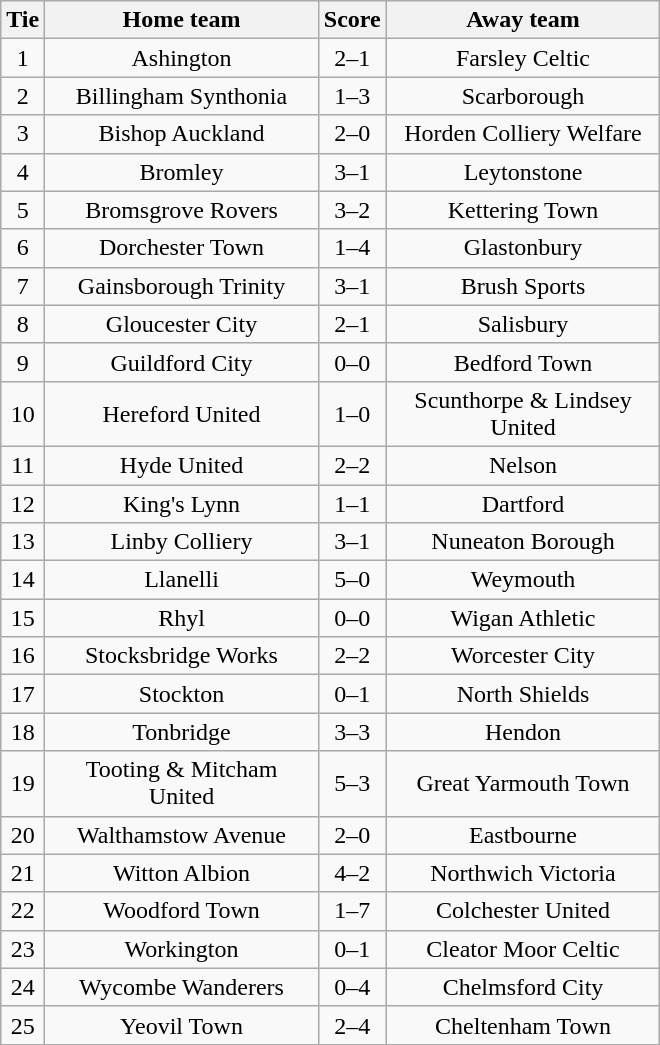<table class="wikitable" style="text-align:center;">
<tr>
<th width=20>Tie</th>
<th width=175>Home team</th>
<th width=20>Score</th>
<th width=175>Away team</th>
</tr>
<tr>
<td>1</td>
<td>Ashington</td>
<td>2–1</td>
<td>Farsley Celtic</td>
</tr>
<tr>
<td>2</td>
<td>Billingham Synthonia</td>
<td>1–3</td>
<td>Scarborough</td>
</tr>
<tr>
<td>3</td>
<td>Bishop Auckland</td>
<td>2–0</td>
<td>Horden Colliery Welfare</td>
</tr>
<tr>
<td>4</td>
<td>Bromley</td>
<td>3–1</td>
<td>Leytonstone</td>
</tr>
<tr>
<td>5</td>
<td>Bromsgrove Rovers</td>
<td>3–2</td>
<td>Kettering Town</td>
</tr>
<tr>
<td>6</td>
<td>Dorchester Town</td>
<td>1–4</td>
<td>Glastonbury</td>
</tr>
<tr>
<td>7</td>
<td>Gainsborough Trinity</td>
<td>3–1</td>
<td>Brush Sports</td>
</tr>
<tr>
<td>8</td>
<td>Gloucester City</td>
<td>2–1</td>
<td>Salisbury</td>
</tr>
<tr>
<td>9</td>
<td>Guildford City</td>
<td>0–0</td>
<td>Bedford Town</td>
</tr>
<tr>
<td>10</td>
<td>Hereford United</td>
<td>1–0</td>
<td>Scunthorpe & Lindsey United</td>
</tr>
<tr>
<td>11</td>
<td>Hyde United</td>
<td>2–2</td>
<td>Nelson</td>
</tr>
<tr>
<td>12</td>
<td>King's Lynn</td>
<td>1–1</td>
<td>Dartford</td>
</tr>
<tr>
<td>13</td>
<td>Linby Colliery</td>
<td>3–1</td>
<td>Nuneaton Borough</td>
</tr>
<tr>
<td>14</td>
<td>Llanelli</td>
<td>5–0</td>
<td>Weymouth</td>
</tr>
<tr>
<td>15</td>
<td>Rhyl</td>
<td>0–0</td>
<td>Wigan Athletic</td>
</tr>
<tr>
<td>16</td>
<td>Stocksbridge Works</td>
<td>2–2</td>
<td>Worcester City</td>
</tr>
<tr>
<td>17</td>
<td>Stockton</td>
<td>0–1</td>
<td>North Shields</td>
</tr>
<tr>
<td>18</td>
<td>Tonbridge</td>
<td>3–3</td>
<td>Hendon</td>
</tr>
<tr>
<td>19</td>
<td>Tooting & Mitcham United</td>
<td>5–3</td>
<td>Great Yarmouth Town</td>
</tr>
<tr>
<td>20</td>
<td>Walthamstow Avenue</td>
<td>2–0</td>
<td>Eastbourne</td>
</tr>
<tr>
<td>21</td>
<td>Witton Albion</td>
<td>4–2</td>
<td>Northwich Victoria</td>
</tr>
<tr>
<td>22</td>
<td>Woodford Town</td>
<td>1–7</td>
<td>Colchester United</td>
</tr>
<tr>
<td>23</td>
<td>Workington</td>
<td>0–1</td>
<td>Cleator Moor Celtic</td>
</tr>
<tr>
<td>24</td>
<td>Wycombe Wanderers</td>
<td>0–4</td>
<td>Chelmsford City</td>
</tr>
<tr>
<td>25</td>
<td>Yeovil Town</td>
<td>2–4</td>
<td>Cheltenham Town</td>
</tr>
</table>
